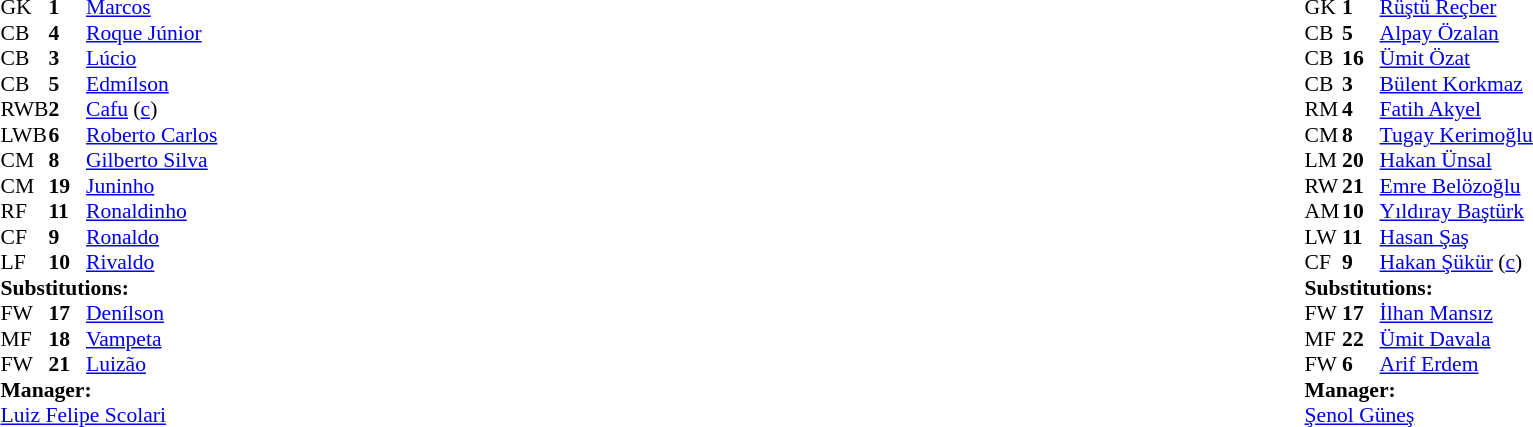<table width="100%">
<tr>
<td valign="top" width="50%"><br><table style="font-size: 90%" cellspacing="0" cellpadding="0">
<tr>
<th width="25"></th>
<th width="25"></th>
</tr>
<tr>
<td>GK</td>
<td><strong>1</strong></td>
<td><a href='#'>Marcos</a></td>
</tr>
<tr>
<td>CB</td>
<td><strong>4</strong></td>
<td><a href='#'>Roque Júnior</a></td>
</tr>
<tr>
<td>CB</td>
<td><strong>3</strong></td>
<td><a href='#'>Lúcio</a></td>
</tr>
<tr>
<td>CB</td>
<td><strong>5</strong></td>
<td><a href='#'>Edmílson</a></td>
</tr>
<tr>
<td>RWB</td>
<td><strong>2</strong></td>
<td><a href='#'>Cafu</a> (<a href='#'>c</a>)</td>
</tr>
<tr>
<td>LWB</td>
<td><strong>6</strong></td>
<td><a href='#'>Roberto Carlos</a></td>
</tr>
<tr>
<td>CM</td>
<td><strong>8</strong></td>
<td><a href='#'>Gilberto Silva</a></td>
</tr>
<tr>
<td>CM</td>
<td><strong>19</strong></td>
<td><a href='#'>Juninho</a></td>
<td></td>
<td></td>
</tr>
<tr>
<td>RF</td>
<td><strong>11</strong></td>
<td><a href='#'>Ronaldinho</a></td>
<td></td>
<td></td>
</tr>
<tr>
<td>CF</td>
<td><strong>9</strong></td>
<td><a href='#'>Ronaldo</a></td>
<td></td>
<td></td>
</tr>
<tr>
<td>LF</td>
<td><strong>10</strong></td>
<td><a href='#'>Rivaldo</a></td>
</tr>
<tr>
<td colspan=3><strong>Substitutions:</strong></td>
</tr>
<tr>
<td>FW</td>
<td><strong>17</strong></td>
<td><a href='#'>Denílson</a></td>
<td></td>
<td></td>
</tr>
<tr>
<td>MF</td>
<td><strong>18</strong></td>
<td><a href='#'>Vampeta</a></td>
<td></td>
<td></td>
</tr>
<tr>
<td>FW</td>
<td><strong>21</strong></td>
<td><a href='#'>Luizão</a></td>
<td></td>
<td></td>
</tr>
<tr>
<td colspan=3><strong>Manager:</strong></td>
</tr>
<tr>
<td colspan="4"><a href='#'>Luiz Felipe Scolari</a></td>
</tr>
</table>
</td>
<td></td>
<td valign="top" width="50%"><br><table style="font-size: 90%" cellspacing="0" cellpadding="0" align=center>
<tr>
<th width="25"></th>
<th width="25"></th>
</tr>
<tr>
<td>GK</td>
<td><strong>1</strong></td>
<td><a href='#'>Rüştü Reçber</a></td>
</tr>
<tr>
<td>CB</td>
<td><strong>5</strong></td>
<td><a href='#'>Alpay Özalan</a></td>
<td></td>
</tr>
<tr>
<td>CB</td>
<td><strong>16</strong></td>
<td><a href='#'>Ümit Özat</a></td>
</tr>
<tr>
<td>CB</td>
<td><strong>3</strong></td>
<td><a href='#'>Bülent Korkmaz</a></td>
<td></td>
<td></td>
</tr>
<tr>
<td>RM</td>
<td><strong>4</strong></td>
<td><a href='#'>Fatih Akyel</a></td>
<td></td>
</tr>
<tr>
<td>CM</td>
<td><strong>8</strong></td>
<td><a href='#'>Tugay Kerimoğlu</a></td>
<td></td>
<td></td>
</tr>
<tr>
<td>LM</td>
<td><strong>20</strong></td>
<td><a href='#'>Hakan Ünsal</a></td>
<td></td>
</tr>
<tr>
<td>RW</td>
<td><strong>21</strong></td>
<td><a href='#'>Emre Belözoğlu</a></td>
</tr>
<tr>
<td>AM</td>
<td><strong>10</strong></td>
<td><a href='#'>Yıldıray Baştürk</a></td>
<td></td>
<td></td>
</tr>
<tr>
<td>LW</td>
<td><strong>11</strong></td>
<td><a href='#'>Hasan Şaş</a></td>
</tr>
<tr>
<td>CF</td>
<td><strong>9</strong></td>
<td><a href='#'>Hakan Şükür</a> (<a href='#'>c</a>)</td>
</tr>
<tr>
<td colspan=3><strong>Substitutions:</strong></td>
</tr>
<tr>
<td>FW</td>
<td><strong>17</strong></td>
<td><a href='#'>İlhan Mansız</a></td>
<td></td>
<td></td>
</tr>
<tr>
<td>MF</td>
<td><strong>22</strong></td>
<td><a href='#'>Ümit Davala</a></td>
<td></td>
<td></td>
</tr>
<tr>
<td>FW</td>
<td><strong>6</strong></td>
<td><a href='#'>Arif Erdem</a></td>
<td></td>
<td></td>
</tr>
<tr>
<td colspan=3><strong>Manager:</strong></td>
</tr>
<tr>
<td colspan="4"><a href='#'>Şenol Güneş</a></td>
</tr>
</table>
</td>
</tr>
</table>
